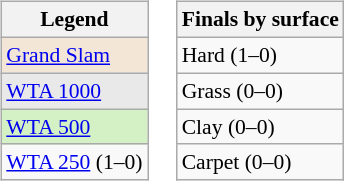<table>
<tr valign=top>
<td><br><table class=wikitable style="font-size:90%">
<tr>
<th>Legend</th>
</tr>
<tr>
<td bgcolor=f3e6d7><a href='#'>Grand Slam</a></td>
</tr>
<tr>
<td bgcolor=e9e9e9><a href='#'>WTA 1000</a></td>
</tr>
<tr>
<td bgcolor=d4f1c5><a href='#'>WTA 500</a></td>
</tr>
<tr>
<td><a href='#'>WTA 250</a> (1–0)</td>
</tr>
</table>
</td>
<td><br><table class=wikitable style="font-size:90%">
<tr>
<th>Finals by surface</th>
</tr>
<tr>
<td>Hard (1–0)</td>
</tr>
<tr>
<td>Grass (0–0)</td>
</tr>
<tr>
<td>Clay (0–0)</td>
</tr>
<tr>
<td>Carpet (0–0)</td>
</tr>
</table>
</td>
</tr>
</table>
